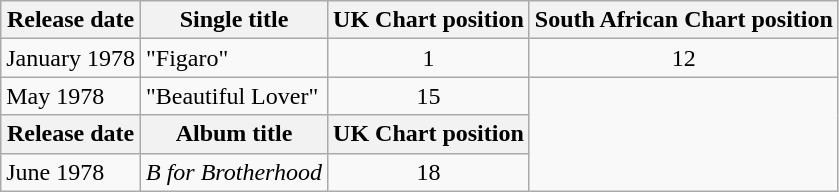<table class="wikitable">
<tr>
<th>Release date</th>
<th>Single title</th>
<th>UK Chart position</th>
<th>South African Chart position</th>
</tr>
<tr>
<td>January 1978</td>
<td>"Figaro"</td>
<td align="center">1</td>
<td align="center">12</td>
</tr>
<tr>
<td>May 1978</td>
<td>"Beautiful Lover"</td>
<td align="center">15</td>
</tr>
<tr>
<th>Release date</th>
<th>Album title</th>
<th>UK Chart position</th>
</tr>
<tr>
<td>June 1978</td>
<td><em>B for Brotherhood</em></td>
<td align="center">18</td>
</tr>
</table>
